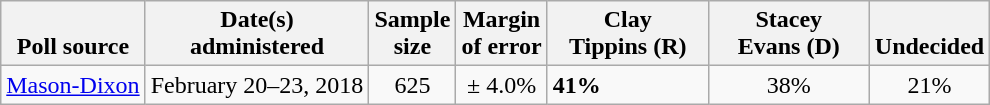<table class="wikitable">
<tr valign=bottom>
<th>Poll source</th>
<th>Date(s)<br>administered</th>
<th>Sample<br>size</th>
<th>Margin<br>of error</th>
<th style="width:100px;">Clay<br>Tippins (R)</th>
<th style="width:100px;">Stacey<br>Evans (D)</th>
<th>Undecided</th>
</tr>
<tr>
<td><a href='#'>Mason-Dixon</a></td>
<td align=center>February 20–23, 2018</td>
<td align=center>625</td>
<td align=center>± 4.0%</td>
<td><strong>41%</strong></td>
<td align=center>38%</td>
<td align=center>21%</td>
</tr>
</table>
